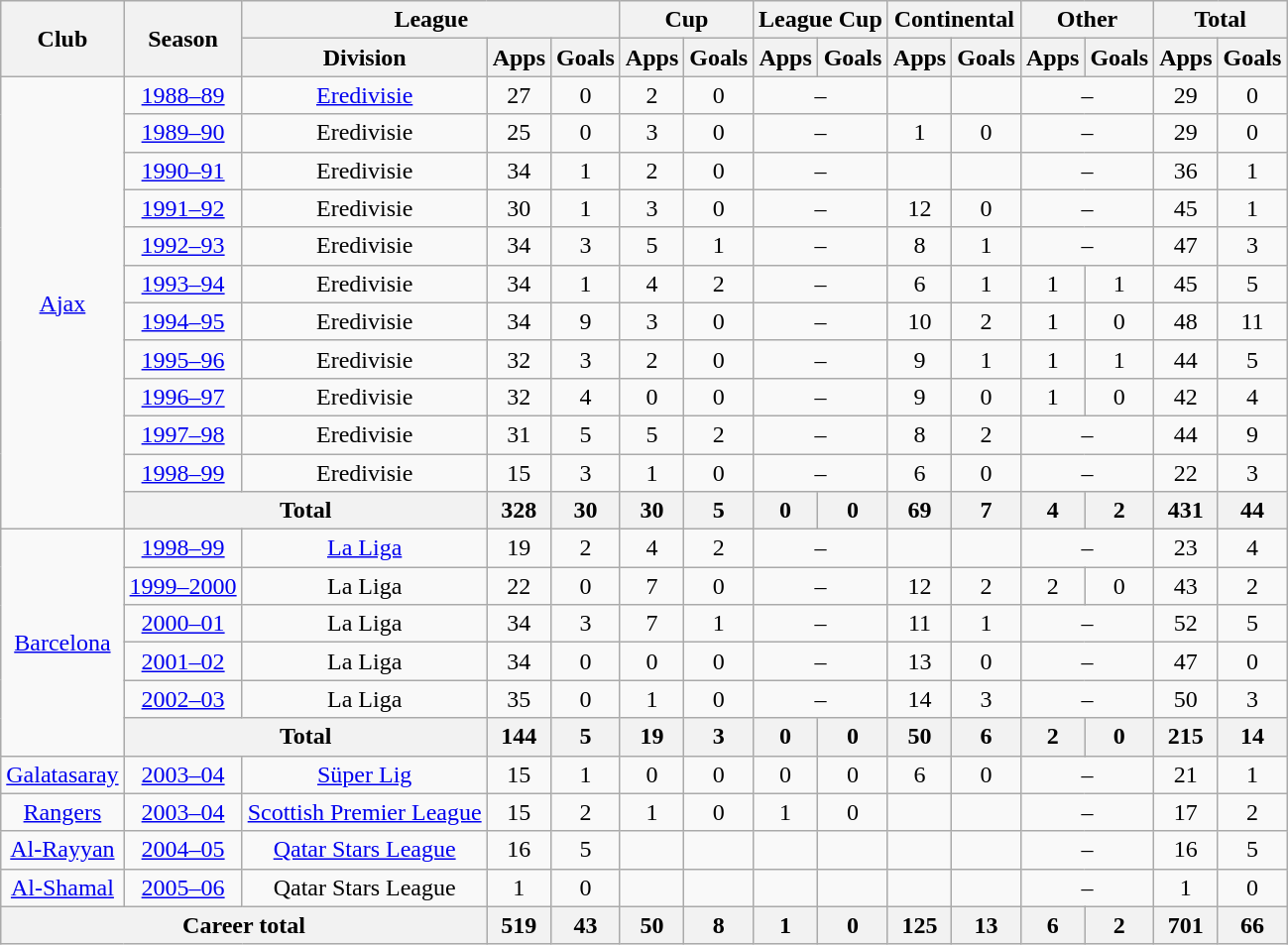<table class="wikitable" style="text-align:center">
<tr>
<th rowspan="2">Club</th>
<th rowspan="2">Season</th>
<th colspan="3">League</th>
<th colspan="2">Cup</th>
<th colspan="2">League Cup</th>
<th colspan="2">Continental</th>
<th colspan="2">Other</th>
<th colspan="2">Total</th>
</tr>
<tr>
<th>Division</th>
<th>Apps</th>
<th>Goals</th>
<th>Apps</th>
<th>Goals</th>
<th>Apps</th>
<th>Goals</th>
<th>Apps</th>
<th>Goals</th>
<th>Apps</th>
<th>Goals</th>
<th>Apps</th>
<th>Goals</th>
</tr>
<tr>
<td rowspan="12"><a href='#'>Ajax</a></td>
<td><a href='#'>1988–89</a></td>
<td><a href='#'>Eredivisie</a></td>
<td>27</td>
<td>0</td>
<td>2</td>
<td>0</td>
<td colspan="2">–</td>
<td></td>
<td></td>
<td colspan="2">–</td>
<td>29</td>
<td>0</td>
</tr>
<tr>
<td><a href='#'>1989–90</a></td>
<td>Eredivisie</td>
<td>25</td>
<td>0</td>
<td>3</td>
<td>0</td>
<td colspan="2">–</td>
<td>1</td>
<td>0</td>
<td colspan="2">–</td>
<td>29</td>
<td>0</td>
</tr>
<tr>
<td><a href='#'>1990–91</a></td>
<td>Eredivisie</td>
<td>34</td>
<td>1</td>
<td>2</td>
<td>0</td>
<td colspan="2">–</td>
<td></td>
<td></td>
<td colspan="2">–</td>
<td>36</td>
<td>1</td>
</tr>
<tr>
<td><a href='#'>1991–92</a></td>
<td>Eredivisie</td>
<td>30</td>
<td>1</td>
<td>3</td>
<td>0</td>
<td colspan="2">–</td>
<td>12</td>
<td>0</td>
<td colspan="2">–</td>
<td>45</td>
<td>1</td>
</tr>
<tr>
<td><a href='#'>1992–93</a></td>
<td>Eredivisie</td>
<td>34</td>
<td>3</td>
<td>5</td>
<td>1</td>
<td colspan="2">–</td>
<td>8</td>
<td>1</td>
<td colspan="2">–</td>
<td>47</td>
<td>3</td>
</tr>
<tr>
<td><a href='#'>1993–94</a></td>
<td>Eredivisie</td>
<td>34</td>
<td>1</td>
<td>4</td>
<td>2</td>
<td colspan="2">–</td>
<td>6</td>
<td>1</td>
<td>1</td>
<td>1</td>
<td>45</td>
<td>5</td>
</tr>
<tr>
<td><a href='#'>1994–95</a></td>
<td>Eredivisie</td>
<td>34</td>
<td>9</td>
<td>3</td>
<td>0</td>
<td colspan="2">–</td>
<td>10</td>
<td>2</td>
<td>1</td>
<td>0</td>
<td>48</td>
<td>11</td>
</tr>
<tr>
<td><a href='#'>1995–96</a></td>
<td>Eredivisie</td>
<td>32</td>
<td>3</td>
<td>2</td>
<td>0</td>
<td colspan="2">–</td>
<td>9</td>
<td>1</td>
<td>1</td>
<td>1</td>
<td>44</td>
<td>5</td>
</tr>
<tr>
<td><a href='#'>1996–97</a></td>
<td>Eredivisie</td>
<td>32</td>
<td>4</td>
<td>0</td>
<td>0</td>
<td colspan="2">–</td>
<td>9</td>
<td>0</td>
<td>1</td>
<td>0</td>
<td>42</td>
<td>4</td>
</tr>
<tr>
<td><a href='#'>1997–98</a></td>
<td>Eredivisie</td>
<td>31</td>
<td>5</td>
<td>5</td>
<td>2</td>
<td colspan="2">–</td>
<td>8</td>
<td>2</td>
<td colspan="2">–</td>
<td>44</td>
<td>9</td>
</tr>
<tr>
<td><a href='#'>1998–99</a></td>
<td>Eredivisie</td>
<td>15</td>
<td>3</td>
<td>1</td>
<td>0</td>
<td colspan="2">–</td>
<td>6</td>
<td>0</td>
<td colspan="2">–</td>
<td>22</td>
<td>3</td>
</tr>
<tr>
<th colspan="2">Total</th>
<th>328</th>
<th>30</th>
<th>30</th>
<th>5</th>
<th>0</th>
<th>0</th>
<th>69</th>
<th>7</th>
<th>4</th>
<th>2</th>
<th>431</th>
<th>44</th>
</tr>
<tr>
<td rowspan="6"><a href='#'>Barcelona</a></td>
<td><a href='#'>1998–99</a></td>
<td><a href='#'>La Liga</a></td>
<td>19</td>
<td>2</td>
<td>4</td>
<td>2</td>
<td colspan="2">–</td>
<td></td>
<td></td>
<td colspan="2">–</td>
<td>23</td>
<td>4</td>
</tr>
<tr>
<td><a href='#'>1999–2000</a></td>
<td>La Liga</td>
<td>22</td>
<td>0</td>
<td>7</td>
<td>0</td>
<td colspan="2">–</td>
<td>12</td>
<td>2</td>
<td>2</td>
<td>0</td>
<td>43</td>
<td>2</td>
</tr>
<tr>
<td><a href='#'>2000–01</a></td>
<td>La Liga</td>
<td>34</td>
<td>3</td>
<td>7</td>
<td>1</td>
<td colspan="2">–</td>
<td>11</td>
<td>1</td>
<td colspan="2">–</td>
<td>52</td>
<td>5</td>
</tr>
<tr>
<td><a href='#'>2001–02</a></td>
<td>La Liga</td>
<td>34</td>
<td>0</td>
<td>0</td>
<td>0</td>
<td colspan="2">–</td>
<td>13</td>
<td>0</td>
<td colspan="2">–</td>
<td>47</td>
<td>0</td>
</tr>
<tr>
<td><a href='#'>2002–03</a></td>
<td>La Liga</td>
<td>35</td>
<td>0</td>
<td>1</td>
<td>0</td>
<td colspan="2">–</td>
<td>14</td>
<td>3</td>
<td colspan="2">–</td>
<td>50</td>
<td>3</td>
</tr>
<tr>
<th colspan="2">Total</th>
<th>144</th>
<th>5</th>
<th>19</th>
<th>3</th>
<th>0</th>
<th>0</th>
<th>50</th>
<th>6</th>
<th>2</th>
<th>0</th>
<th>215</th>
<th>14</th>
</tr>
<tr>
<td><a href='#'>Galatasaray</a></td>
<td><a href='#'>2003–04</a></td>
<td><a href='#'>Süper Lig</a></td>
<td>15</td>
<td>1</td>
<td>0</td>
<td>0</td>
<td>0</td>
<td>0</td>
<td>6</td>
<td>0</td>
<td colspan="2">–</td>
<td>21</td>
<td>1</td>
</tr>
<tr>
<td><a href='#'>Rangers</a></td>
<td><a href='#'>2003–04</a></td>
<td><a href='#'>Scottish Premier League</a></td>
<td>15</td>
<td>2</td>
<td>1</td>
<td>0</td>
<td>1</td>
<td>0</td>
<td></td>
<td></td>
<td colspan="2">–</td>
<td>17</td>
<td>2</td>
</tr>
<tr>
<td><a href='#'>Al-Rayyan</a></td>
<td><a href='#'>2004–05</a></td>
<td><a href='#'>Qatar Stars League</a></td>
<td>16</td>
<td>5</td>
<td></td>
<td></td>
<td></td>
<td></td>
<td></td>
<td></td>
<td colspan="2">–</td>
<td>16</td>
<td>5</td>
</tr>
<tr>
<td><a href='#'>Al-Shamal</a></td>
<td><a href='#'>2005–06</a></td>
<td>Qatar Stars League</td>
<td>1</td>
<td>0</td>
<td></td>
<td></td>
<td></td>
<td></td>
<td></td>
<td></td>
<td colspan="2">–</td>
<td>1</td>
<td>0</td>
</tr>
<tr>
<th colspan="3">Career total</th>
<th>519</th>
<th>43</th>
<th>50</th>
<th>8</th>
<th>1</th>
<th>0</th>
<th>125</th>
<th>13</th>
<th>6</th>
<th>2</th>
<th>701</th>
<th>66</th>
</tr>
</table>
